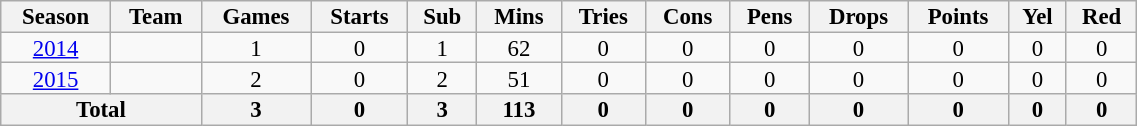<table class="wikitable" style="text-align:center; line-height:90%; font-size:95%; width:60%;">
<tr>
<th>Season</th>
<th>Team</th>
<th>Games</th>
<th>Starts</th>
<th>Sub</th>
<th>Mins</th>
<th>Tries</th>
<th>Cons</th>
<th>Pens</th>
<th>Drops</th>
<th>Points</th>
<th>Yel</th>
<th>Red</th>
</tr>
<tr>
<td><a href='#'>2014</a></td>
<td></td>
<td>1</td>
<td>0</td>
<td>1</td>
<td>62</td>
<td>0</td>
<td>0</td>
<td>0</td>
<td>0</td>
<td>0</td>
<td>0</td>
<td>0</td>
</tr>
<tr>
<td><a href='#'>2015</a></td>
<td></td>
<td>2</td>
<td>0</td>
<td>2</td>
<td>51</td>
<td>0</td>
<td>0</td>
<td>0</td>
<td>0</td>
<td>0</td>
<td>0</td>
<td>0</td>
</tr>
<tr>
<th colspan="2">Total</th>
<th>3</th>
<th>0</th>
<th>3</th>
<th>113</th>
<th>0</th>
<th>0</th>
<th>0</th>
<th>0</th>
<th>0</th>
<th>0</th>
<th>0</th>
</tr>
</table>
